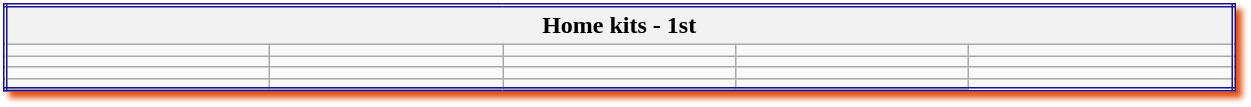<table class="wikitable mw-collapsible mw-collapsed" style="width:65%; border:double #161194; box-shadow: 4px 4px 4px #e84e0f;">
<tr>
<th colspan="5">Home kits - 1st</th>
</tr>
<tr>
<td></td>
<td></td>
<td></td>
<td></td>
<td></td>
</tr>
<tr>
<td></td>
<td></td>
<td></td>
<td></td>
<td></td>
</tr>
<tr>
<td></td>
<td></td>
<td></td>
<td></td>
<td></td>
</tr>
<tr>
<td></td>
<td></td>
<td></td>
<td></td>
</tr>
<tr>
</tr>
</table>
